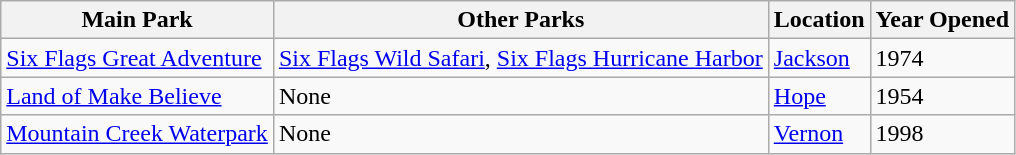<table class="wikitable">
<tr>
<th>Main Park</th>
<th>Other Parks</th>
<th>Location</th>
<th>Year Opened</th>
</tr>
<tr>
<td><a href='#'>Six Flags Great Adventure</a></td>
<td><a href='#'>Six Flags Wild Safari</a>, <a href='#'>Six Flags Hurricane Harbor</a></td>
<td><a href='#'>Jackson</a></td>
<td>1974</td>
</tr>
<tr>
<td><a href='#'>Land of Make Believe</a></td>
<td>None</td>
<td><a href='#'>Hope</a></td>
<td>1954</td>
</tr>
<tr>
<td><a href='#'>Mountain Creek Waterpark</a></td>
<td>None</td>
<td><a href='#'>Vernon</a></td>
<td>1998</td>
</tr>
</table>
